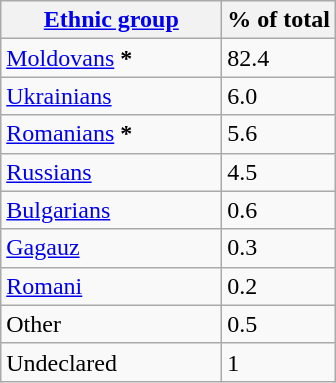<table class="wikitable sortable">
<tr>
<th style="width:140px;"><a href='#'>Ethnic group</a></th>
<th>% of total</th>
</tr>
<tr>
<td><a href='#'>Moldovans</a> <strong>*</strong></td>
<td>82.4</td>
</tr>
<tr>
<td><a href='#'>Ukrainians</a></td>
<td>6.0</td>
</tr>
<tr>
<td><a href='#'>Romanians</a> <strong>*</strong></td>
<td>5.6</td>
</tr>
<tr>
<td><a href='#'>Russians</a></td>
<td>4.5</td>
</tr>
<tr>
<td><a href='#'>Bulgarians</a></td>
<td>0.6</td>
</tr>
<tr>
<td><a href='#'>Gagauz</a></td>
<td>0.3</td>
</tr>
<tr>
<td><a href='#'>Romani</a></td>
<td>0.2</td>
</tr>
<tr>
<td>Other</td>
<td>0.5</td>
</tr>
<tr>
<td>Undeclared</td>
<td>1</td>
</tr>
</table>
